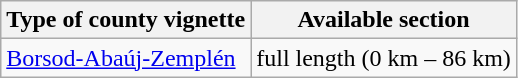<table class="wikitable">
<tr>
<th>Type of county vignette</th>
<th>Available section</th>
</tr>
<tr>
<td><a href='#'>Borsod-Abaúj-Zemplén</a></td>
<td>full length (0 km – 86 km)</td>
</tr>
</table>
